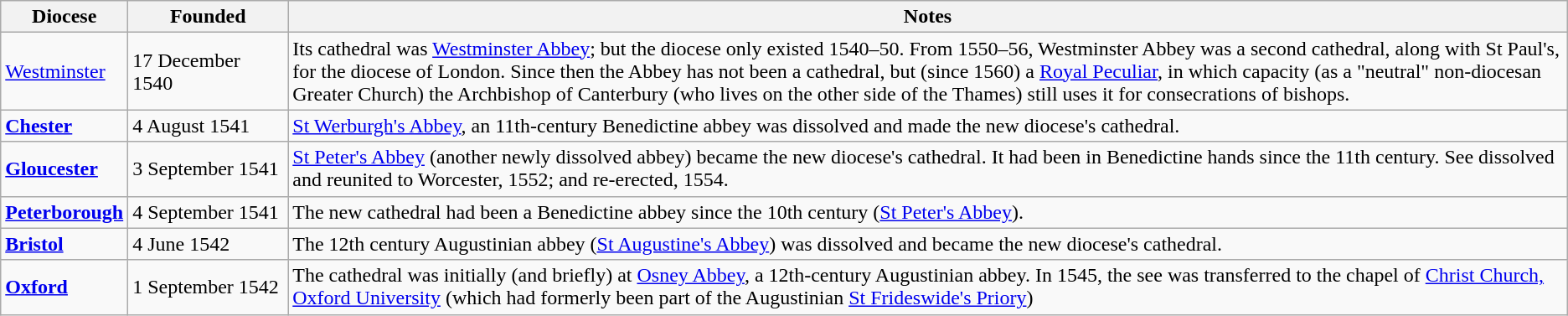<table class="wikitable">
<tr>
<th width="90">Diocese</th>
<th width="120">Founded</th>
<th>Notes</th>
</tr>
<tr>
<td><a href='#'>Westminster</a></td>
<td>17 December 1540</td>
<td>Its cathedral was <a href='#'>Westminster Abbey</a>; but the diocese only existed 1540–50. From 1550–56, Westminster Abbey was a second cathedral, along with St Paul's, for the diocese of London. Since then the Abbey has not been a cathedral, but (since 1560) a <a href='#'>Royal Peculiar</a>, in which capacity (as a "neutral" non-diocesan Greater Church) the Archbishop of Canterbury (who lives on the other side of the Thames) still uses it for consecrations of bishops.</td>
</tr>
<tr>
<td><strong><a href='#'>Chester</a></strong></td>
<td>4 August 1541</td>
<td><a href='#'>St Werburgh's Abbey</a>, an 11th-century Benedictine abbey was dissolved and made the new diocese's cathedral.</td>
</tr>
<tr>
<td><strong><a href='#'>Gloucester</a></strong></td>
<td>3 September 1541</td>
<td><a href='#'>St Peter's Abbey</a> (another newly dissolved abbey) became the new diocese's cathedral. It had been in Benedictine hands since the 11th century. See dissolved and reunited to Worcester, 1552; and re-erected, 1554.</td>
</tr>
<tr>
<td><strong><a href='#'>Peterborough</a></strong></td>
<td>4 September 1541</td>
<td>The new cathedral had been a Benedictine abbey since the 10th century (<a href='#'>St Peter's Abbey</a>).</td>
</tr>
<tr>
<td><strong><a href='#'>Bristol</a></strong></td>
<td>4 June 1542</td>
<td>The 12th century Augustinian abbey (<a href='#'>St Augustine's Abbey</a>) was dissolved and became the new diocese's cathedral.</td>
</tr>
<tr>
<td><strong><a href='#'>Oxford</a></strong></td>
<td>1 September 1542</td>
<td>The cathedral was initially (and briefly) at <a href='#'>Osney Abbey</a>, a 12th-century Augustinian abbey. In 1545, the see was transferred to the chapel of <a href='#'>Christ Church, Oxford University</a> (which had formerly been part of the Augustinian <a href='#'>St Frideswide's Priory</a>)</td>
</tr>
</table>
